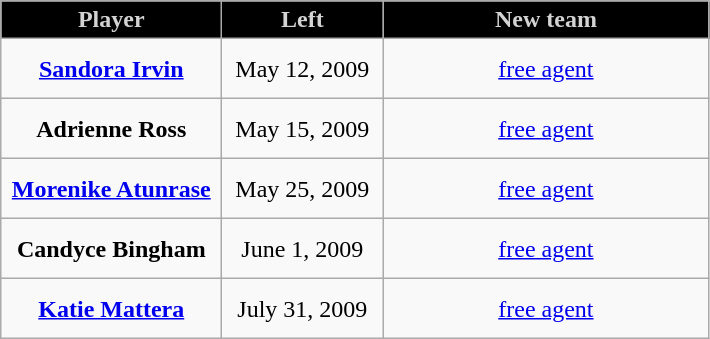<table class="wikitable" style="text-align: center">
<tr align="center"  bgcolor="#dddddd">
<td style="background:#000000;color:#D3D3D3; width:140px"><strong>Player</strong></td>
<td style="background:#000000;color:#D3D3D3; width:100px"><strong>Left</strong></td>
<td style="background:#000000;color:#D3D3D3; width:210px"><strong>New team</strong></td>
</tr>
<tr style="height:40px">
<td><strong><a href='#'>Sandora Irvin</a></strong></td>
<td>May 12, 2009</td>
<td><a href='#'>free agent</a></td>
</tr>
<tr style="height:40px">
<td><strong>Adrienne Ross</strong></td>
<td>May 15, 2009</td>
<td><a href='#'>free agent</a></td>
</tr>
<tr style="height:40px">
<td><strong><a href='#'>Morenike Atunrase</a></strong></td>
<td>May 25, 2009</td>
<td><a href='#'>free agent</a></td>
</tr>
<tr style="height:40px">
<td><strong>Candyce Bingham</strong></td>
<td>June 1, 2009</td>
<td><a href='#'>free agent</a></td>
</tr>
<tr style="height:40px">
<td><strong><a href='#'>Katie Mattera</a></strong></td>
<td>July 31, 2009</td>
<td><a href='#'>free agent</a></td>
</tr>
</table>
